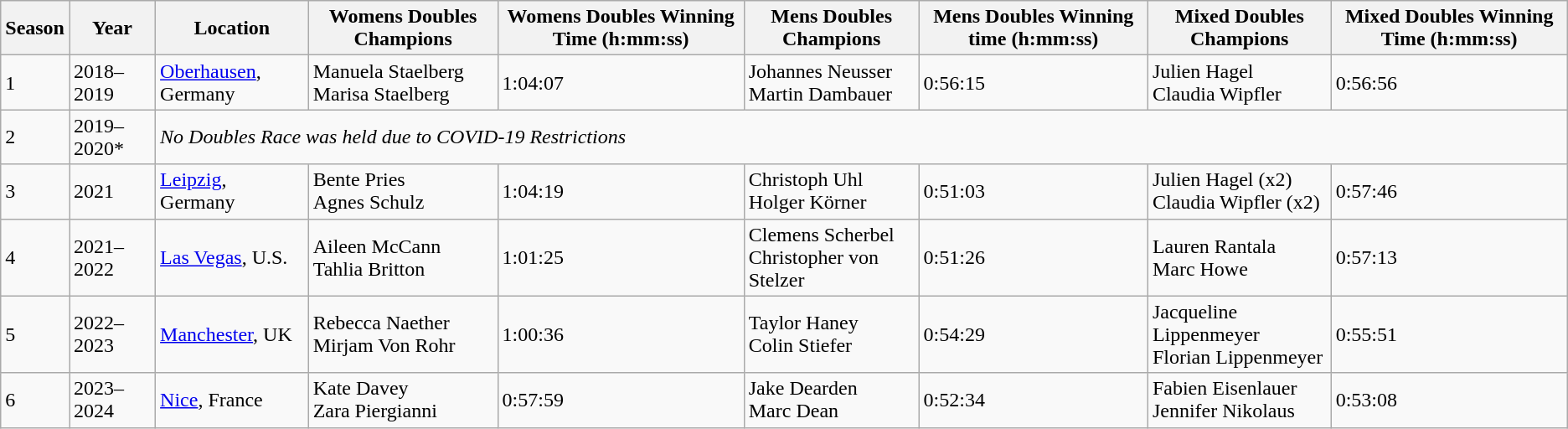<table class="wikitable">
<tr>
<th>Season</th>
<th>Year</th>
<th>Location</th>
<th>Womens Doubles Champions</th>
<th>Womens Doubles Winning Time (h:mm:ss)</th>
<th>Mens Doubles Champions</th>
<th>Mens Doubles Winning time (h:mm:ss)</th>
<th>Mixed Doubles Champions</th>
<th>Mixed Doubles Winning Time (h:mm:ss)</th>
</tr>
<tr>
<td>1</td>
<td>2018–2019</td>
<td><a href='#'>Oberhausen</a>, Germany</td>
<td> Manuela Staelberg<br>Marisa Staelberg</td>
<td>1:04:07</td>
<td> Johannes Neusser<br> Martin Dambauer</td>
<td>0:56:15</td>
<td>Julien Hagel<br>Claudia Wipfler</td>
<td>0:56:56</td>
</tr>
<tr>
<td>2</td>
<td>2019–2020*</td>
<td colspan="7"><em>No Doubles Race was held due to COVID-19 Restrictions</em></td>
</tr>
<tr>
<td>3</td>
<td>2021</td>
<td><a href='#'>Leipzig</a>, Germany</td>
<td>Bente Pries<br> Agnes Schulz</td>
<td>1:04:19</td>
<td>Christoph Uhl<br>Holger Körner</td>
<td>0:51:03</td>
<td>Julien Hagel (x2)<br>Claudia Wipfler (x2)</td>
<td>0:57:46</td>
</tr>
<tr>
<td>4</td>
<td>2021–2022</td>
<td><a href='#'>Las Vegas</a>, U.S.</td>
<td>Aileen McCann<br>Tahlia Britton</td>
<td>1:01:25</td>
<td>Clemens Scherbel<br>Christopher von Stelzer</td>
<td>0:51:26</td>
<td>Lauren Rantala<br>Marc Howe</td>
<td>0:57:13</td>
</tr>
<tr>
<td>5</td>
<td>2022–2023</td>
<td><a href='#'>Manchester</a>, UK</td>
<td> Rebecca Naether<br>Mirjam Von Rohr</td>
<td>1:00:36</td>
<td> Taylor Haney<br> Colin Stiefer</td>
<td>0:54:29</td>
<td>Jacqueline Lippenmeyer<br> Florian Lippenmeyer</td>
<td>0:55:51</td>
</tr>
<tr>
<td>6</td>
<td>2023–2024</td>
<td><a href='#'>Nice</a>, France</td>
<td> Kate Davey<br> Zara Piergianni</td>
<td>0:57:59</td>
<td>Jake Dearden<br> Marc Dean</td>
<td>0:52:34</td>
<td> Fabien Eisenlauer<br> Jennifer Nikolaus</td>
<td>0:53:08</td>
</tr>
</table>
